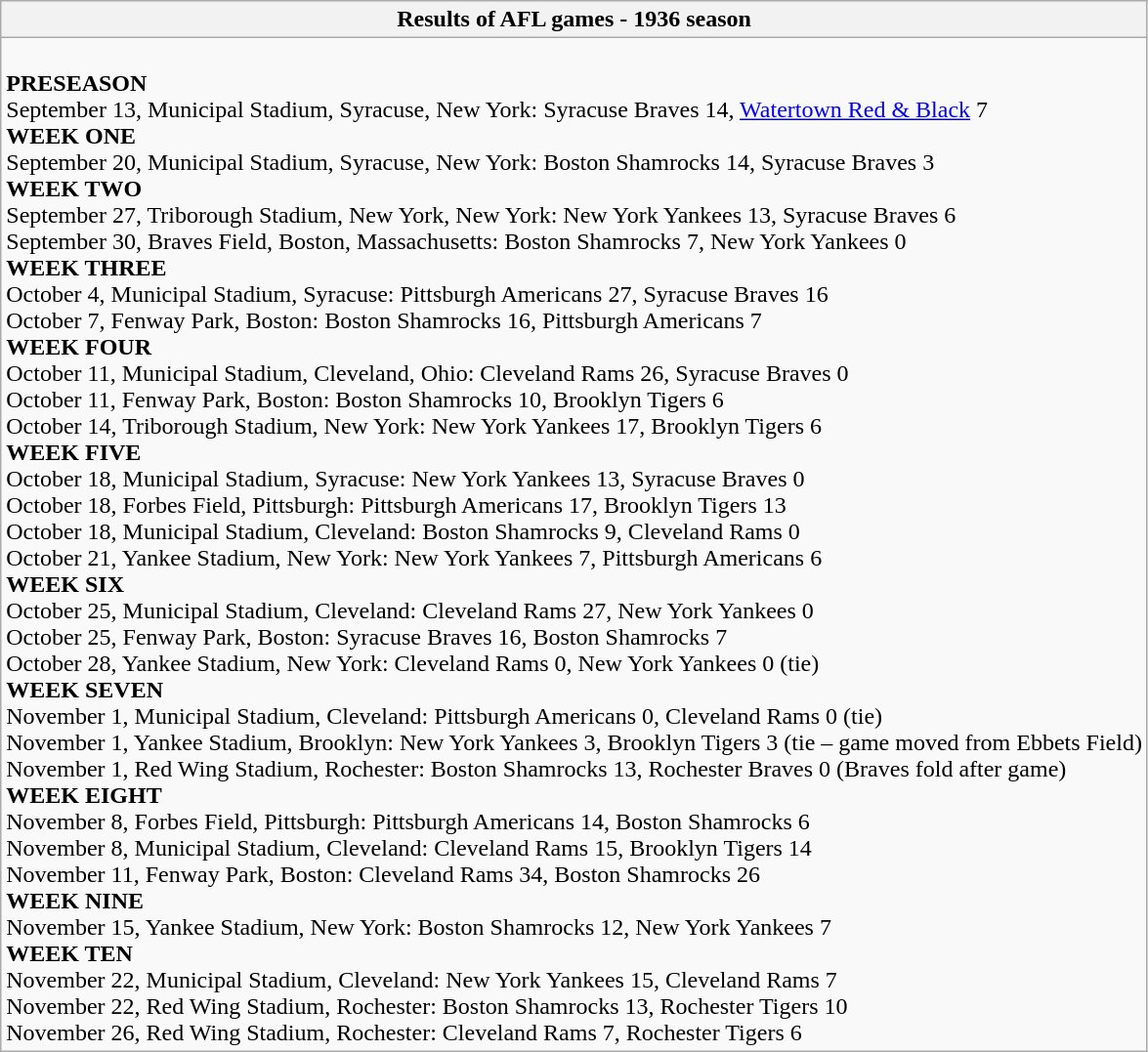<table class="wikitable collapsible collapsed" style="min-width:44em;">
<tr>
<th>Results of AFL games - 1936 season</th>
</tr>
<tr>
<td><br><strong>PRESEASON</strong><br>September 13, Municipal Stadium, Syracuse, New York: Syracuse Braves 14, <a href='#'>Watertown Red & Black</a> 7<br><strong>WEEK ONE</strong><br>September 20, Municipal Stadium, Syracuse, New York: Boston Shamrocks 14, Syracuse Braves 3<br><strong>WEEK TWO</strong><br>September 27, Triborough Stadium, New York, New York: New York Yankees 13, Syracuse Braves 6<br>
September 30, Braves Field, Boston, Massachusetts: Boston Shamrocks 7, New York Yankees 0<br><strong>WEEK THREE</strong><br>October 4, Municipal Stadium, Syracuse: Pittsburgh Americans 27, Syracuse Braves 16<br>
October 7, Fenway Park, Boston: Boston Shamrocks 16, Pittsburgh Americans 7<br><strong>WEEK FOUR</strong><br>October 11, Municipal Stadium, Cleveland, Ohio: Cleveland Rams 26, Syracuse Braves 0<br>
October 11, Fenway Park, Boston:  Boston Shamrocks 10, Brooklyn Tigers 6<br>
October 14, Triborough Stadium, New York: New York Yankees 17, Brooklyn Tigers 6<br><strong>WEEK FIVE</strong><br>October 18, Municipal Stadium, Syracuse: New York Yankees 13, Syracuse Braves 0<br>
October 18, Forbes Field, Pittsburgh: Pittsburgh Americans 17, Brooklyn Tigers 13<br>
October 18, Municipal Stadium, Cleveland: Boston Shamrocks 9, Cleveland Rams 0<br>
October 21, Yankee Stadium, New York: New York Yankees 7, Pittsburgh Americans 6<br><strong>WEEK SIX</strong><br>October 25, Municipal Stadium, Cleveland: Cleveland Rams 27, New York Yankees 0<br>
October 25, Fenway Park, Boston: Syracuse Braves 16, Boston Shamrocks 7<br>
October 28, Yankee Stadium, New York: Cleveland Rams 0, New York Yankees 0 (tie)<br><strong>WEEK SEVEN</strong><br>November 1, Municipal Stadium, Cleveland: Pittsburgh Americans 0, Cleveland Rams 0 (tie)<br>
November 1, Yankee Stadium, Brooklyn: New York Yankees 3, Brooklyn Tigers 3 (tie – game moved from Ebbets Field)<br>
November 1, Red Wing Stadium, Rochester: Boston Shamrocks 13, Rochester Braves 0 (Braves fold after game)<br><strong>WEEK EIGHT</strong><br>November 8, Forbes Field, Pittsburgh: Pittsburgh Americans 14, Boston Shamrocks 6<br>
November 8, Municipal Stadium, Cleveland: Cleveland Rams 15, Brooklyn Tigers 14<br>
November 11, Fenway Park, Boston: Cleveland Rams 34, Boston Shamrocks 26<br><strong>WEEK NINE</strong><br>November 15, Yankee Stadium, New York: Boston Shamrocks 12, New York Yankees 7<br><strong>WEEK TEN</strong><br>November 22, Municipal Stadium, Cleveland: New York Yankees 15, Cleveland Rams 7<br>
November 22, Red Wing Stadium, Rochester: Boston Shamrocks 13, Rochester Tigers 10<br>
November 26, Red Wing Stadium, Rochester: Cleveland Rams 7, Rochester Tigers 6<br></td>
</tr>
</table>
